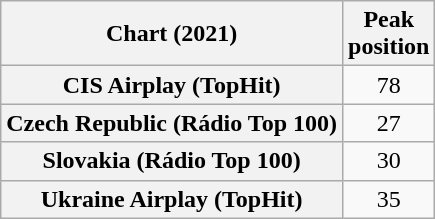<table class="wikitable plainrowheaders sortable" style="text-align:center">
<tr>
<th scope="col">Chart (2021)</th>
<th scope="col">Peak<br>position</th>
</tr>
<tr>
<th scope="row">CIS Airplay (TopHit)</th>
<td>78</td>
</tr>
<tr>
<th scope="row">Czech Republic (Rádio Top 100)</th>
<td>27</td>
</tr>
<tr>
<th scope="row">Slovakia (Rádio Top 100)</th>
<td>30</td>
</tr>
<tr>
<th scope="row">Ukraine Airplay (TopHit)</th>
<td>35</td>
</tr>
</table>
